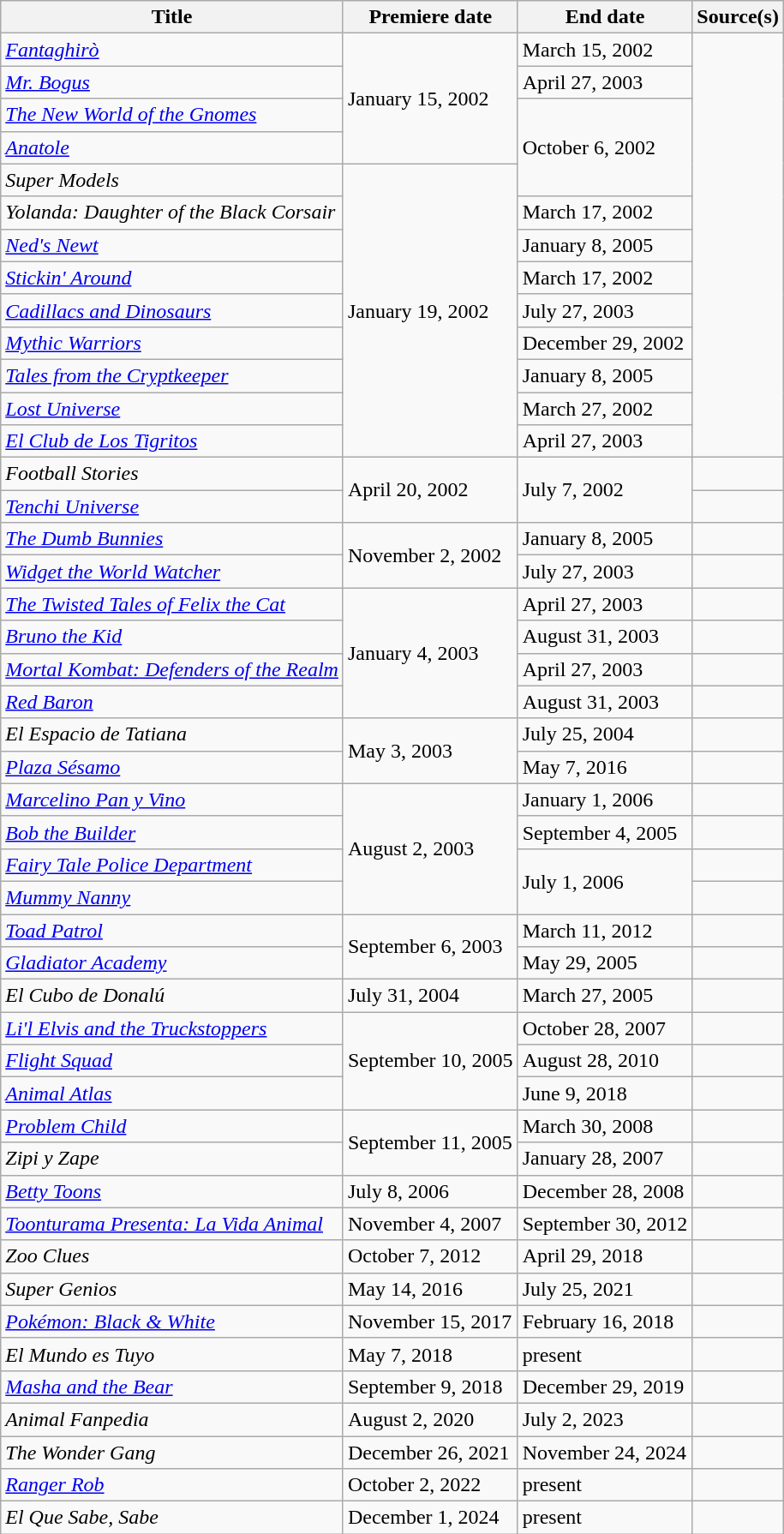<table class="wikitable sortable">
<tr>
<th>Title</th>
<th>Premiere date</th>
<th>End date</th>
<th>Source(s)</th>
</tr>
<tr>
<td><em><a href='#'>Fantaghirò</a></em></td>
<td rowspan=4>January 15, 2002</td>
<td>March 15, 2002</td>
<td rowspan="13"></td>
</tr>
<tr>
<td><em><a href='#'>Mr. Bogus</a></em></td>
<td>April 27, 2003</td>
</tr>
<tr>
<td><em><a href='#'>The New World of the Gnomes</a></em></td>
<td rowspan=3>October 6, 2002</td>
</tr>
<tr>
<td><em><a href='#'>Anatole</a></em></td>
</tr>
<tr>
<td><em>Super Models</em></td>
<td rowspan=9>January 19, 2002</td>
</tr>
<tr>
<td><em>Yolanda: Daughter of the Black Corsair</em></td>
<td>March 17, 2002</td>
</tr>
<tr>
<td><em><a href='#'>Ned's Newt</a></em></td>
<td>January 8, 2005</td>
</tr>
<tr>
<td><em><a href='#'>Stickin' Around</a></em></td>
<td>March 17, 2002</td>
</tr>
<tr>
<td><em><a href='#'>Cadillacs and Dinosaurs</a></em></td>
<td>July 27, 2003</td>
</tr>
<tr>
<td><em><a href='#'>Mythic Warriors</a></em></td>
<td>December 29, 2002</td>
</tr>
<tr>
<td><em><a href='#'>Tales from the Cryptkeeper</a></em></td>
<td>January 8, 2005</td>
</tr>
<tr>
<td><em><a href='#'>Lost Universe</a></em></td>
<td>March 27, 2002</td>
</tr>
<tr>
<td><em><a href='#'>El Club de Los Tigritos</a></em></td>
<td>April 27, 2003</td>
</tr>
<tr>
<td><em>Football Stories</em></td>
<td rowspan=2>April 20, 2002</td>
<td rowspan=2>July 7, 2002</td>
<td></td>
</tr>
<tr>
<td><em><a href='#'>Tenchi Universe</a></em></td>
<td></td>
</tr>
<tr>
<td><em><a href='#'>The Dumb Bunnies</a></em></td>
<td rowspan=2>November 2, 2002</td>
<td>January 8, 2005</td>
<td></td>
</tr>
<tr>
<td><em><a href='#'>Widget the World Watcher</a></em></td>
<td>July 27, 2003</td>
<td></td>
</tr>
<tr>
<td><em><a href='#'>The Twisted Tales of Felix the Cat</a></em></td>
<td rowspan=4>January 4, 2003</td>
<td>April 27, 2003</td>
<td></td>
</tr>
<tr>
<td><em><a href='#'>Bruno the Kid</a></em></td>
<td>August 31, 2003</td>
<td></td>
</tr>
<tr>
<td><em><a href='#'>Mortal Kombat: Defenders of the Realm</a></em></td>
<td>April 27, 2003</td>
<td></td>
</tr>
<tr>
<td><em><a href='#'>Red Baron</a></em></td>
<td>August 31, 2003</td>
<td></td>
</tr>
<tr>
<td><em>El Espacio de Tatiana</em></td>
<td rowspan=2>May 3, 2003</td>
<td>July 25, 2004</td>
<td></td>
</tr>
<tr>
<td><em><a href='#'>Plaza Sésamo</a></em></td>
<td>May 7, 2016</td>
<td></td>
</tr>
<tr>
<td><em><a href='#'>Marcelino Pan y Vino</a></em></td>
<td rowspan=4>August 2, 2003</td>
<td>January 1, 2006</td>
<td></td>
</tr>
<tr>
<td><em><a href='#'>Bob the Builder</a></em></td>
<td>September 4, 2005</td>
<td></td>
</tr>
<tr>
<td><em><a href='#'>Fairy Tale Police Department</a></em></td>
<td rowspan=2>July 1, 2006</td>
<td></td>
</tr>
<tr>
<td><em><a href='#'>Mummy Nanny</a></em></td>
<td></td>
</tr>
<tr>
<td><em><a href='#'>Toad Patrol</a></em></td>
<td rowspan=2>September 6, 2003</td>
<td>March 11, 2012</td>
<td></td>
</tr>
<tr>
<td><em><a href='#'>Gladiator Academy</a></em></td>
<td>May 29, 2005</td>
<td></td>
</tr>
<tr>
<td><em>El Cubo de Donalú</em></td>
<td>July 31, 2004</td>
<td>March 27, 2005</td>
<td></td>
</tr>
<tr>
<td><em><a href='#'>Li'l Elvis and the Truckstoppers</a></em></td>
<td rowspan=3>September 10, 2005</td>
<td>October 28, 2007</td>
<td></td>
</tr>
<tr>
<td><em><a href='#'>Flight Squad</a></em></td>
<td>August 28, 2010</td>
<td></td>
</tr>
<tr>
<td><em><a href='#'>Animal Atlas</a></em></td>
<td>June 9, 2018</td>
<td></td>
</tr>
<tr>
<td><em><a href='#'>Problem Child</a></em></td>
<td rowspan=2>September 11, 2005</td>
<td>March 30, 2008</td>
<td></td>
</tr>
<tr>
<td><em>Zipi y Zape</em></td>
<td>January 28, 2007</td>
<td></td>
</tr>
<tr>
<td><em><a href='#'>Betty Toons</a></em></td>
<td>July 8, 2006</td>
<td>December 28, 2008</td>
<td></td>
</tr>
<tr>
<td><em><a href='#'>Toonturama Presenta: La Vida Animal</a></em></td>
<td>November 4, 2007</td>
<td>September 30, 2012</td>
<td></td>
</tr>
<tr>
<td><em>Zoo Clues</em></td>
<td>October 7, 2012</td>
<td>April 29, 2018</td>
<td></td>
</tr>
<tr>
<td><em>Super Genios</em></td>
<td>May 14, 2016</td>
<td>July 25, 2021</td>
<td></td>
</tr>
<tr>
<td><em><a href='#'>Pokémon: Black & White</a></em></td>
<td>November 15, 2017</td>
<td>February 16, 2018</td>
<td></td>
</tr>
<tr>
<td><em>El Mundo es Tuyo</em></td>
<td>May 7, 2018</td>
<td>present</td>
<td></td>
</tr>
<tr>
<td><em><a href='#'>Masha and the Bear</a></em></td>
<td>September 9, 2018</td>
<td>December 29, 2019</td>
<td></td>
</tr>
<tr>
<td><em>Animal Fanpedia</em></td>
<td>August 2, 2020</td>
<td>July 2, 2023</td>
<td></td>
</tr>
<tr>
<td><em>The Wonder Gang</em></td>
<td>December 26, 2021</td>
<td>November 24, 2024</td>
<td></td>
</tr>
<tr>
<td><em><a href='#'>Ranger Rob</a></em></td>
<td>October 2, 2022</td>
<td>present</td>
<td></td>
</tr>
<tr>
<td><em>El Que Sabe, Sabe</em></td>
<td>December 1, 2024</td>
<td>present</td>
<td></td>
</tr>
</table>
